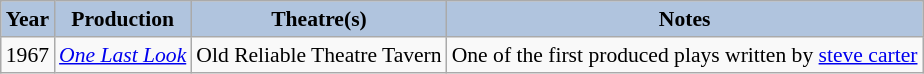<table class="wikitable" style="font-size:90%;">
<tr>
<th style="background:#B0C4DE;">Year</th>
<th style="background:#B0C4DE;">Production</th>
<th style="background:#B0C4DE;">Theatre(s)</th>
<th style="background:#B0C4DE;">Notes</th>
</tr>
<tr>
<td rowspan=1>1967</td>
<td><em><a href='#'>One Last Look</a></em></td>
<td>Old Reliable Theatre Tavern</td>
<td>One of the first produced plays written by <a href='#'>steve carter</a></td>
</tr>
</table>
